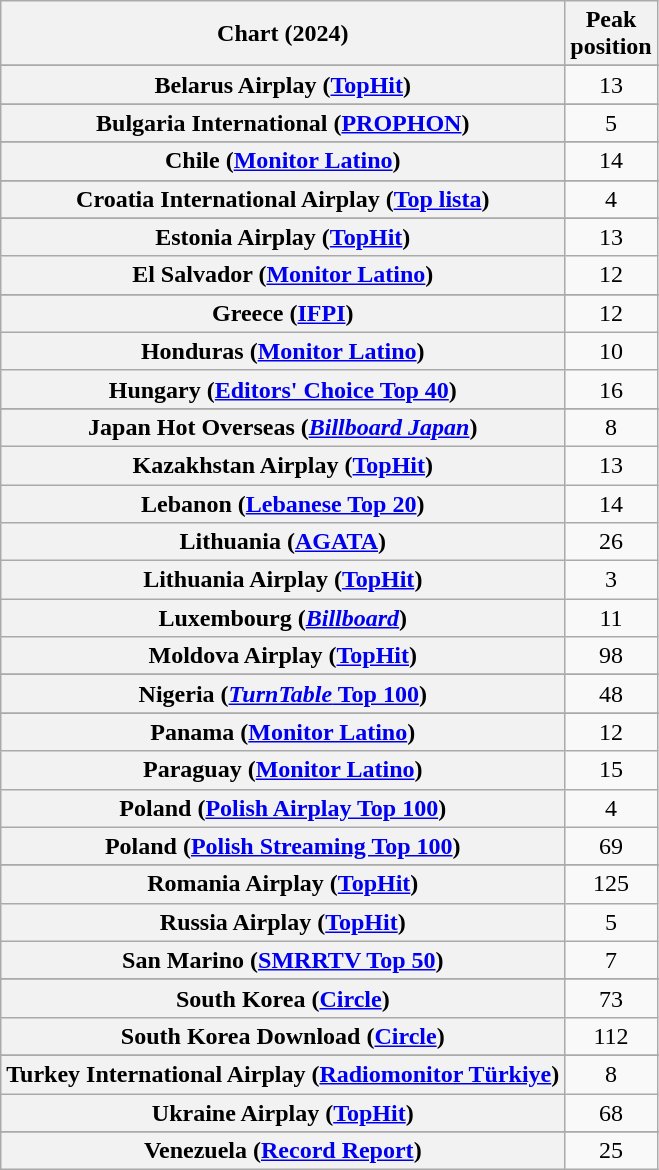<table class="wikitable sortable plainrowheaders" style="text-align:center">
<tr>
<th scope="col">Chart (2024)</th>
<th scope="col">Peak<br>position</th>
</tr>
<tr>
</tr>
<tr>
</tr>
<tr>
</tr>
<tr>
<th scope="row">Belarus Airplay (<a href='#'>TopHit</a>)</th>
<td>13</td>
</tr>
<tr>
</tr>
<tr>
</tr>
<tr>
</tr>
<tr>
<th scope="row">Bulgaria International (<a href='#'>PROPHON</a>)</th>
<td>5</td>
</tr>
<tr>
</tr>
<tr>
</tr>
<tr>
</tr>
<tr>
</tr>
<tr>
<th scope="row">Chile (<a href='#'>Monitor Latino</a>)</th>
<td>14</td>
</tr>
<tr>
</tr>
<tr>
<th scope="row">Croatia International Airplay (<a href='#'>Top lista</a>)</th>
<td>4</td>
</tr>
<tr>
</tr>
<tr>
</tr>
<tr>
</tr>
<tr>
<th scope="row">Estonia Airplay (<a href='#'>TopHit</a>)</th>
<td>13</td>
</tr>
<tr>
<th scope="row">El Salvador (<a href='#'>Monitor Latino</a>)</th>
<td>12</td>
</tr>
<tr>
</tr>
<tr>
</tr>
<tr>
</tr>
<tr>
<th scope="row">Greece (<a href='#'>IFPI</a>)</th>
<td>12</td>
</tr>
<tr>
<th scope="row">Honduras (<a href='#'>Monitor Latino</a>)</th>
<td>10</td>
</tr>
<tr>
<th scope="row">Hungary (<a href='#'>Editors' Choice Top 40</a>)</th>
<td>16</td>
</tr>
<tr>
</tr>
<tr>
</tr>
<tr>
<th scope="row">Japan Hot Overseas (<em><a href='#'>Billboard Japan</a></em>)</th>
<td>8</td>
</tr>
<tr>
<th scope="row">Kazakhstan Airplay (<a href='#'>TopHit</a>)</th>
<td>13</td>
</tr>
<tr>
<th scope="row">Lebanon (<a href='#'>Lebanese Top 20</a>)</th>
<td>14</td>
</tr>
<tr>
<th scope="row">Lithuania (<a href='#'>AGATA</a>)</th>
<td>26</td>
</tr>
<tr>
<th scope="row">Lithuania Airplay (<a href='#'>TopHit</a>)</th>
<td>3</td>
</tr>
<tr>
<th scope="row">Luxembourg (<em><a href='#'>Billboard</a></em>)</th>
<td>11</td>
</tr>
<tr>
<th scope="row">Moldova Airplay (<a href='#'>TopHit</a>)</th>
<td>98</td>
</tr>
<tr>
</tr>
<tr>
</tr>
<tr>
</tr>
<tr>
<th scope="row">Nigeria (<a href='#'><em>TurnTable</em> Top 100</a>)</th>
<td>48</td>
</tr>
<tr>
</tr>
<tr>
<th scope="row">Panama (<a href='#'>Monitor Latino</a>)</th>
<td>12</td>
</tr>
<tr>
<th scope="row">Paraguay (<a href='#'>Monitor Latino</a>)</th>
<td>15</td>
</tr>
<tr>
<th scope="row">Poland (<a href='#'>Polish Airplay Top 100</a>)</th>
<td>4</td>
</tr>
<tr>
<th scope="row">Poland (<a href='#'>Polish Streaming Top 100</a>)</th>
<td>69</td>
</tr>
<tr>
</tr>
<tr>
<th scope="row">Romania Airplay (<a href='#'>TopHit</a>)</th>
<td>125</td>
</tr>
<tr>
<th scope="row">Russia Airplay (<a href='#'>TopHit</a>)</th>
<td>5</td>
</tr>
<tr>
<th scope="row">San Marino (<a href='#'>SMRRTV Top 50</a>)</th>
<td>7</td>
</tr>
<tr>
</tr>
<tr>
</tr>
<tr>
<th scope="row">South Korea  (<a href='#'>Circle</a>)</th>
<td>73</td>
</tr>
<tr>
<th scope="row">South Korea Download (<a href='#'>Circle</a>)</th>
<td>112</td>
</tr>
<tr>
</tr>
<tr>
</tr>
<tr>
</tr>
<tr>
<th scope="row">Turkey International Airplay (<a href='#'>Radiomonitor Türkiye</a>)</th>
<td>8</td>
</tr>
<tr>
<th scope="row">Ukraine Airplay (<a href='#'>TopHit</a>)</th>
<td>68</td>
</tr>
<tr>
</tr>
<tr>
</tr>
<tr>
</tr>
<tr>
</tr>
<tr>
</tr>
<tr>
</tr>
<tr>
<th scope="row">Venezuela (<a href='#'>Record Report</a>)</th>
<td>25</td>
</tr>
</table>
